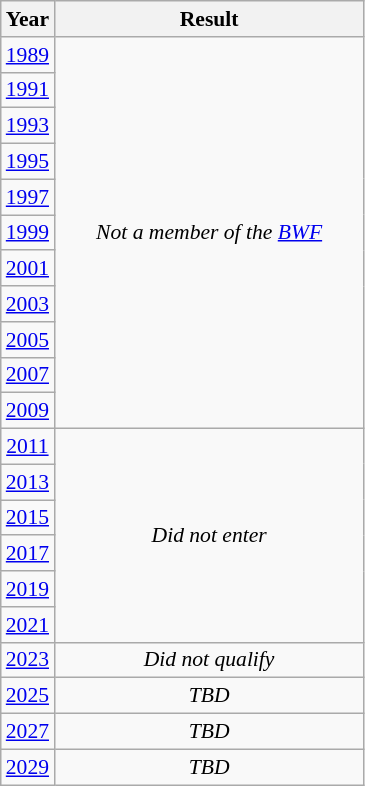<table class="wikitable" style="text-align: center; font-size:90%">
<tr>
<th>Year</th>
<th style="width:200px">Result</th>
</tr>
<tr>
<td> <a href='#'>1989</a></td>
<td rowspan="11"><em>Not a member of the <a href='#'>BWF</a></em></td>
</tr>
<tr>
<td> <a href='#'>1991</a></td>
</tr>
<tr>
<td> <a href='#'>1993</a></td>
</tr>
<tr>
<td> <a href='#'>1995</a></td>
</tr>
<tr>
<td> <a href='#'>1997</a></td>
</tr>
<tr>
<td> <a href='#'>1999</a></td>
</tr>
<tr>
<td> <a href='#'>2001</a></td>
</tr>
<tr>
<td> <a href='#'>2003</a></td>
</tr>
<tr>
<td> <a href='#'>2005</a></td>
</tr>
<tr>
<td> <a href='#'>2007</a></td>
</tr>
<tr>
<td> <a href='#'>2009</a></td>
</tr>
<tr>
<td> <a href='#'>2011</a></td>
<td rowspan="6"><em>Did not enter</em></td>
</tr>
<tr>
<td> <a href='#'>2013</a></td>
</tr>
<tr>
<td> <a href='#'>2015</a></td>
</tr>
<tr>
<td> <a href='#'>2017</a></td>
</tr>
<tr>
<td> <a href='#'>2019</a></td>
</tr>
<tr>
<td> <a href='#'>2021</a></td>
</tr>
<tr>
<td> <a href='#'>2023</a></td>
<td><em>Did not qualify</em></td>
</tr>
<tr>
<td> <a href='#'>2025</a></td>
<td><em>TBD</em></td>
</tr>
<tr>
<td> <a href='#'>2027</a></td>
<td><em>TBD</em></td>
</tr>
<tr>
<td> <a href='#'>2029</a></td>
<td><em>TBD</em></td>
</tr>
</table>
